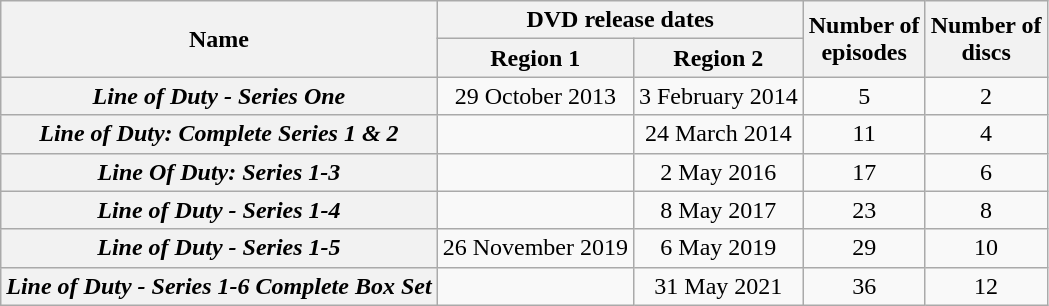<table class="wikitable plainrowheaders" style="text-align:center;">
<tr>
<th scope="col" rowspan="2">Name</th>
<th scope="colgroup" colspan="2">DVD release dates</th>
<th scope="col" rowspan="2">Number of<br>episodes</th>
<th scope="col" rowspan="2">Number of<br>discs</th>
</tr>
<tr>
<th scope="col">Region 1</th>
<th scope="col">Region 2</th>
</tr>
<tr>
<th scope="row"><em>Line of Duty - Series One</em></th>
<td>29 October 2013</td>
<td>3 February 2014</td>
<td>5</td>
<td>2</td>
</tr>
<tr>
<th scope="row"><em>Line of Duty: Complete Series 1 & 2</em></th>
<td></td>
<td>24 March 2014</td>
<td>11</td>
<td>4</td>
</tr>
<tr>
<th scope="row"><em>Line Of Duty: Series 1-3</em></th>
<td></td>
<td>2 May 2016</td>
<td>17</td>
<td>6</td>
</tr>
<tr>
<th scope="row"><em>Line of Duty - Series 1-4</em></th>
<td></td>
<td>8 May 2017</td>
<td>23</td>
<td>8</td>
</tr>
<tr>
<th scope="row"><em>Line of Duty - Series 1-5</em></th>
<td>26 November 2019</td>
<td>6 May 2019</td>
<td>29</td>
<td>10</td>
</tr>
<tr>
<th scope="row"><em>Line of Duty - Series 1-6 Complete Box Set</em></th>
<td></td>
<td>31 May 2021</td>
<td>36</td>
<td>12</td>
</tr>
</table>
